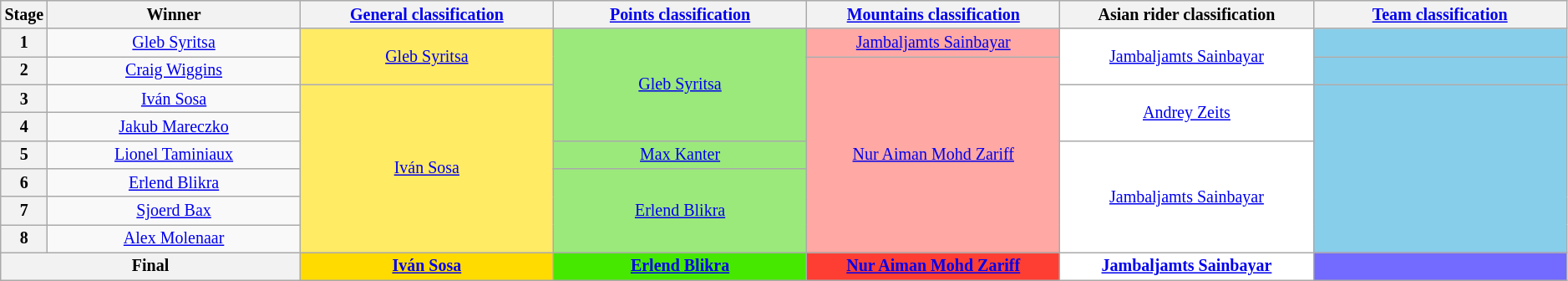<table class="wikitable" style="text-align: center; font-size:smaller;">
<tr style="background:#efefef;">
<th style="width:1%;">Stage</th>
<th style="width:16.5%;">Winner</th>
<th style="width:16.5%;"><a href='#'>General classification</a><br></th>
<th style="width:16.5%;"><a href='#'>Points classification</a><br></th>
<th style="width:16.5%;"><a href='#'>Mountains classification</a><br></th>
<th style="width:16.5%;">Asian rider classification<br></th>
<th style="width:16.5%;"><a href='#'>Team classification</a></th>
</tr>
<tr>
<th>1</th>
<td><a href='#'>Gleb Syritsa</a></td>
<td style="background:#FFEB64;" rowspan=2><a href='#'>Gleb Syritsa</a></td>
<td style="background:#9CE97B;" rowspan=4><a href='#'>Gleb Syritsa</a></td>
<td style="background:#FFA8A4;"><a href='#'>Jambaljamts Sainbayar</a></td>
<td style="background:white;" rowspan=2><a href='#'>Jambaljamts Sainbayar</a></td>
<td style="background:skyblue;"></td>
</tr>
<tr>
<th>2</th>
<td><a href='#'>Craig Wiggins</a></td>
<td style="background:#FFA8A4;" rowspan=7><a href='#'>Nur Aiman Mohd Zariff</a></td>
<td style="background:skyblue;"></td>
</tr>
<tr>
<th>3</th>
<td><a href='#'>Iván Sosa</a></td>
<td style="background:#FFEB64;" rowspan=6><a href='#'>Iván Sosa</a></td>
<td style="background:white;" rowspan=2><a href='#'>Andrey Zeits</a></td>
<td style="background:skyblue;" rowspan=6></td>
</tr>
<tr>
<th>4</th>
<td><a href='#'>Jakub Mareczko</a></td>
</tr>
<tr>
<th>5</th>
<td><a href='#'>Lionel Taminiaux</a></td>
<td style="background:#9CE97B;"><a href='#'>Max Kanter</a></td>
<td style="background:white;" rowspan=4><a href='#'>Jambaljamts Sainbayar</a></td>
</tr>
<tr>
<th>6</th>
<td><a href='#'>Erlend Blikra</a></td>
<td style="background:#9CE97B;" rowspan=3><a href='#'>Erlend Blikra</a></td>
</tr>
<tr>
<th>7</th>
<td><a href='#'>Sjoerd Bax</a></td>
</tr>
<tr>
<th>8</th>
<td><a href='#'>Alex Molenaar</a></td>
</tr>
<tr>
<th colspan="2">Final</th>
<th style="background:#FFDB00;"><a href='#'>Iván Sosa</a></th>
<th style="background:#46E800;"><a href='#'>Erlend Blikra</a></th>
<th style="background:#FF3E33;"><a href='#'>Nur Aiman Mohd Zariff</a></th>
<th style="background:white;"><a href='#'>Jambaljamts Sainbayar</a></th>
<th style="background:#736aff;"></th>
</tr>
</table>
